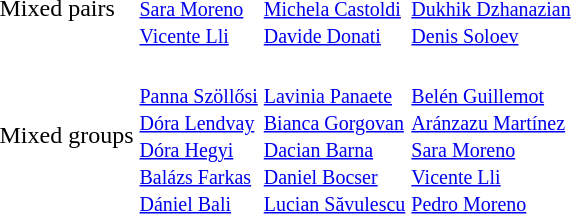<table>
<tr>
<td>Mixed pairs<br></td>
<td><br><small><a href='#'>Sara Moreno</a><br><a href='#'>Vicente Lli</a></small></td>
<td><br><small><a href='#'>Michela Castoldi</a><br><a href='#'>Davide Donati</a></small></td>
<td><br><small><a href='#'>Dukhik Dzhanazian</a><br><a href='#'>Denis Soloev</a></small></td>
</tr>
<tr>
<td>Mixed groups<br></td>
<td><br><small><a href='#'>Panna Szöllősi</a><br><a href='#'>Dóra Lendvay</a><br><a href='#'>Dóra Hegyi</a><br><a href='#'>Balázs Farkas</a><br><a href='#'>Dániel Bali</a></small></td>
<td><br><small><a href='#'>Lavinia Panaete</a><br><a href='#'>Bianca Gorgovan</a><br><a href='#'>Dacian Barna</a><br><a href='#'>Daniel Bocser</a><br><a href='#'>Lucian Săvulescu</a></small></td>
<td><br><small><a href='#'>Belén Guillemot</a><br><a href='#'>Aránzazu Martínez</a><br><a href='#'>Sara Moreno</a><br><a href='#'>Vicente Lli</a><br><a href='#'>Pedro Moreno</a></small></td>
</tr>
</table>
